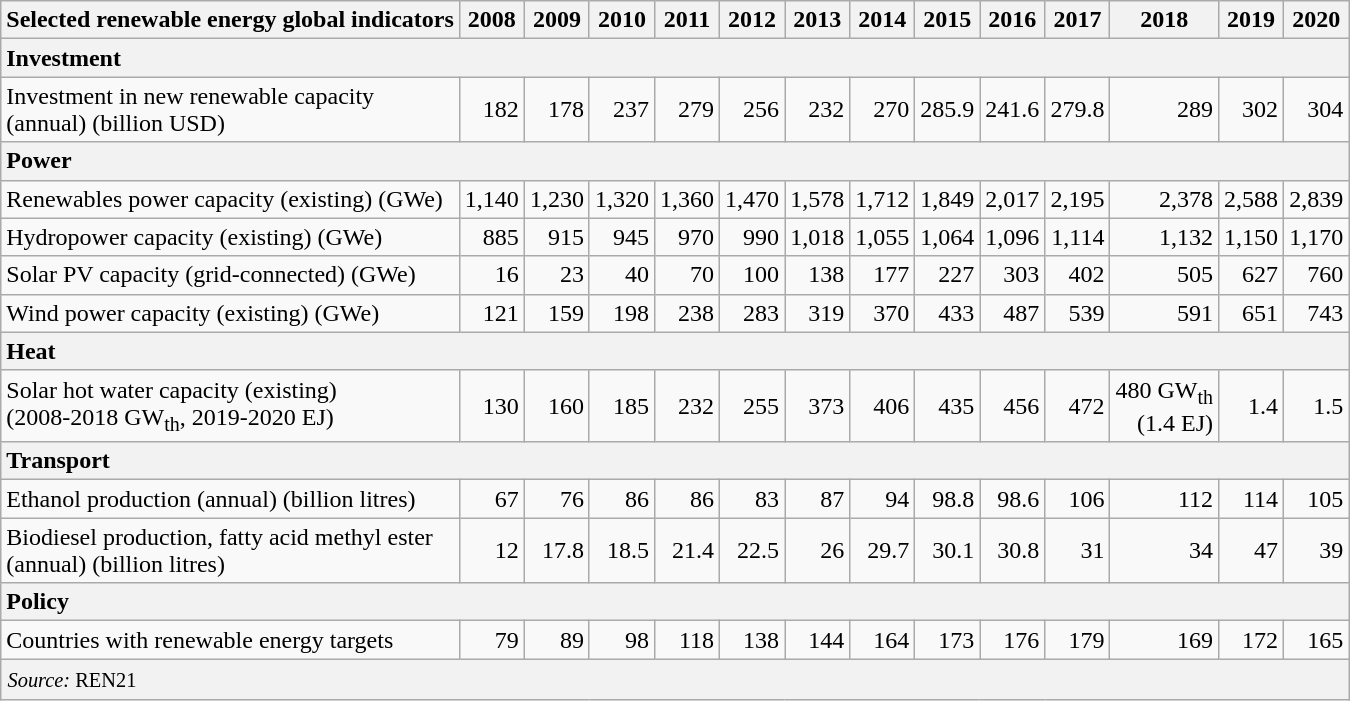<table class="wikitable" style="text-align: right; ">
<tr>
<th>Selected renewable energy global indicators</th>
<th>2008</th>
<th>2009</th>
<th>2010</th>
<th>2011</th>
<th>2012</th>
<th>2013</th>
<th>2014</th>
<th>2015</th>
<th>2016</th>
<th>2017</th>
<th>2018</th>
<th>2019</th>
<th>2020</th>
</tr>
<tr>
<th colspan="14" style="text-align: left">Investment</th>
</tr>
<tr>
<td align=left>Investment in new renewable capacity <br> (annual) (billion USD)</td>
<td>182</td>
<td>178</td>
<td>237</td>
<td>279</td>
<td>256</td>
<td>232</td>
<td>270</td>
<td>285.9</td>
<td>241.6</td>
<td>279.8</td>
<td>289</td>
<td>302</td>
<td>304</td>
</tr>
<tr>
<th colspan="14" style="text-align: left">Power</th>
</tr>
<tr>
<td align=left>Renewables power capacity (existing) (GWe)</td>
<td>1,140</td>
<td>1,230</td>
<td>1,320</td>
<td>1,360</td>
<td>1,470</td>
<td>1,578</td>
<td>1,712</td>
<td>1,849</td>
<td>2,017</td>
<td>2,195</td>
<td>2,378</td>
<td>2,588</td>
<td>2,839</td>
</tr>
<tr>
<td align=left>Hydropower capacity (existing) (GWe)</td>
<td>885</td>
<td>915</td>
<td>945</td>
<td>970</td>
<td>990</td>
<td>1,018</td>
<td>1,055</td>
<td>1,064</td>
<td>1,096</td>
<td>1,114</td>
<td>1,132</td>
<td>1,150</td>
<td>1,170</td>
</tr>
<tr>
<td align=left>Solar PV capacity (grid-connected) (GWe)</td>
<td>16</td>
<td>23</td>
<td>40</td>
<td>70</td>
<td>100</td>
<td>138</td>
<td>177</td>
<td>227</td>
<td>303</td>
<td>402</td>
<td>505</td>
<td>627</td>
<td>760</td>
</tr>
<tr>
<td align=left>Wind power capacity (existing) (GWe)</td>
<td>121</td>
<td>159</td>
<td>198</td>
<td>238</td>
<td>283</td>
<td>319</td>
<td>370</td>
<td>433</td>
<td>487</td>
<td>539</td>
<td>591</td>
<td>651</td>
<td>743</td>
</tr>
<tr>
<th colspan="14" style="text-align: left">Heat</th>
</tr>
<tr>
<td align=left>Solar hot water capacity (existing) <br> (2008-2018 GW<sub>th</sub>, 2019-2020 EJ)</td>
<td>130</td>
<td>160</td>
<td>185</td>
<td>232</td>
<td>255</td>
<td>373</td>
<td>406</td>
<td>435</td>
<td>456</td>
<td>472</td>
<td>480 GW<sub>th</sub> <br> (1.4 EJ)</td>
<td>1.4</td>
<td>1.5</td>
</tr>
<tr>
<th colspan="14" style="text-align: left">Transport</th>
</tr>
<tr>
<td align=left>Ethanol production (annual) (billion litres)</td>
<td>67</td>
<td>76</td>
<td>86</td>
<td>86</td>
<td>83</td>
<td>87</td>
<td>94</td>
<td>98.8</td>
<td>98.6</td>
<td>106</td>
<td>112</td>
<td>114</td>
<td>105</td>
</tr>
<tr>
<td align=left>Biodiesel production, fatty  acid  methyl ester <br> (annual) (billion litres)</td>
<td>12</td>
<td>17.8</td>
<td>18.5</td>
<td>21.4</td>
<td>22.5</td>
<td>26</td>
<td>29.7</td>
<td>30.1</td>
<td>30.8</td>
<td>31</td>
<td>34</td>
<td>47</td>
<td>39</td>
</tr>
<tr>
<th colspan="14" style="text-align: left">Policy</th>
</tr>
<tr>
<td align=left>Countries with renewable energy targets</td>
<td>79</td>
<td>89</td>
<td>98</td>
<td>118</td>
<td>138</td>
<td>144</td>
<td>164</td>
<td>173</td>
<td>176</td>
<td>179</td>
<td>169</td>
<td>172</td>
<td>165</td>
</tr>
<tr>
<th colspan="14" style="font-weight: normal; font-size: 0.85em; text-align: left; padding: 6px 0 4px 4px;"><em>Source:</em> REN21</th>
</tr>
</table>
